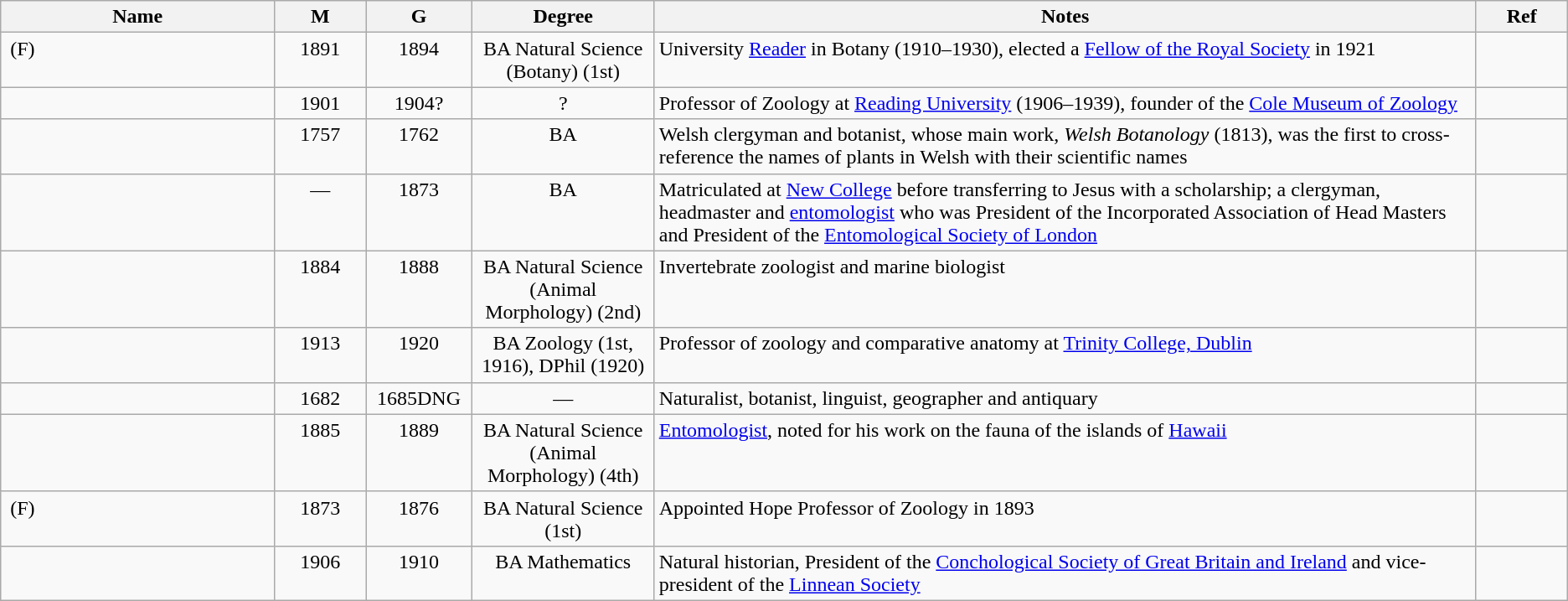<table class="wikitable sortable">
<tr>
<th width="15%">Name</th>
<th width="5%">M</th>
<th width="5%">G</th>
<th width="10%" class="unsortable">Degree</th>
<th width="45%" class="unsortable">Notes</th>
<th width="5%" class="unsortable">Ref</th>
</tr>
<tr valign="top">
<td> (F)</td>
<td align="center">1891</td>
<td align="center">1894</td>
<td align="center">BA Natural Science (Botany) (1st)</td>
<td>University <a href='#'>Reader</a> in Botany (1910–1930), elected a <a href='#'>Fellow of the Royal Society</a> in 1921</td>
<td align="center"></td>
</tr>
<tr valign="top">
<td></td>
<td align="center">1901</td>
<td align="center"><span>1904</span>?</td>
<td align="center">?</td>
<td>Professor of Zoology at <a href='#'>Reading University</a> (1906–1939), founder of the <a href='#'>Cole Museum of Zoology</a></td>
<td align="center"></td>
</tr>
<tr valign="top">
<td></td>
<td align="center">1757</td>
<td align="center">1762</td>
<td align="center">BA</td>
<td>Welsh clergyman and botanist, whose main work, <em>Welsh Botanology</em> (1813), was the first to cross-reference the names of plants in Welsh with their scientific names</td>
<td align="center"></td>
</tr>
<tr valign="top">
<td></td>
<td align="center">—</td>
<td align="center">1873</td>
<td align="center">BA</td>
<td>Matriculated at <a href='#'>New College</a> before transferring to Jesus with a scholarship; a clergyman, headmaster and <a href='#'>entomologist</a> who was President of the Incorporated Association of Head Masters and President of the <a href='#'>Entomological Society of London</a></td>
<td align="center"></td>
</tr>
<tr valign="top">
<td></td>
<td align="center">1884</td>
<td align="center">1888</td>
<td align="center">BA Natural Science (Animal Morphology) (2nd)</td>
<td>Invertebrate zoologist and marine biologist</td>
<td align="center"></td>
</tr>
<tr valign="top">
<td></td>
<td align="center">1913</td>
<td align="center">1920</td>
<td align="center">BA Zoology (1st, 1916), DPhil (1920)</td>
<td>Professor of zoology and comparative anatomy at <a href='#'>Trinity College, Dublin</a></td>
<td align="center"></td>
</tr>
<tr valign="top">
<td></td>
<td align="center">1682</td>
<td align="center"><span>1685</span>DNG</td>
<td align="center">—</td>
<td>Naturalist, botanist, linguist, geographer and antiquary</td>
<td align="center"></td>
</tr>
<tr valign="top">
<td></td>
<td align="center">1885</td>
<td align="center">1889</td>
<td align="center">BA Natural Science (Animal Morphology) (4th)</td>
<td><a href='#'>Entomologist</a>, noted for his work on the fauna of the islands of <a href='#'>Hawaii</a></td>
<td align="center"></td>
</tr>
<tr valign="top">
<td> (F)</td>
<td align="center">1873</td>
<td align="center">1876</td>
<td align="center">BA Natural Science (1st)</td>
<td>Appointed Hope Professor of Zoology in 1893</td>
<td align="center"></td>
</tr>
<tr valign="top">
<td></td>
<td align="center">1906</td>
<td align="center">1910</td>
<td align="center">BA Mathematics</td>
<td>Natural historian, President of the <a href='#'>Conchological Society of Great Britain and Ireland</a> and vice-president of the <a href='#'>Linnean Society</a></td>
<td align="center"></td>
</tr>
</table>
